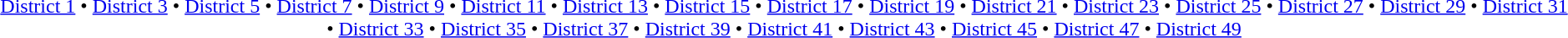<table id=toc class=toc summary=Contents>
<tr>
<td align=center><br><a href='#'>District 1</a> • <a href='#'>District 3</a> • <a href='#'>District 5</a> • <a href='#'>District 7</a> • <a href='#'>District 9</a> • <a href='#'>District 11</a> • <a href='#'>District 13</a> • <a href='#'>District 15</a> • <a href='#'>District 17</a> • <a href='#'>District 19</a> • <a href='#'>District 21</a> • <a href='#'>District 23</a> • <a href='#'>District 25</a> • <a href='#'>District 27</a> • <a href='#'>District 29</a> • <a href='#'>District 31</a> • <a href='#'>District 33</a> • <a href='#'>District 35</a> • <a href='#'>District 37</a> • <a href='#'>District 39</a> • <a href='#'>District 41</a> • <a href='#'>District 43</a> • <a href='#'>District 45</a> • <a href='#'>District 47</a> • <a href='#'>District 49</a></td>
</tr>
</table>
